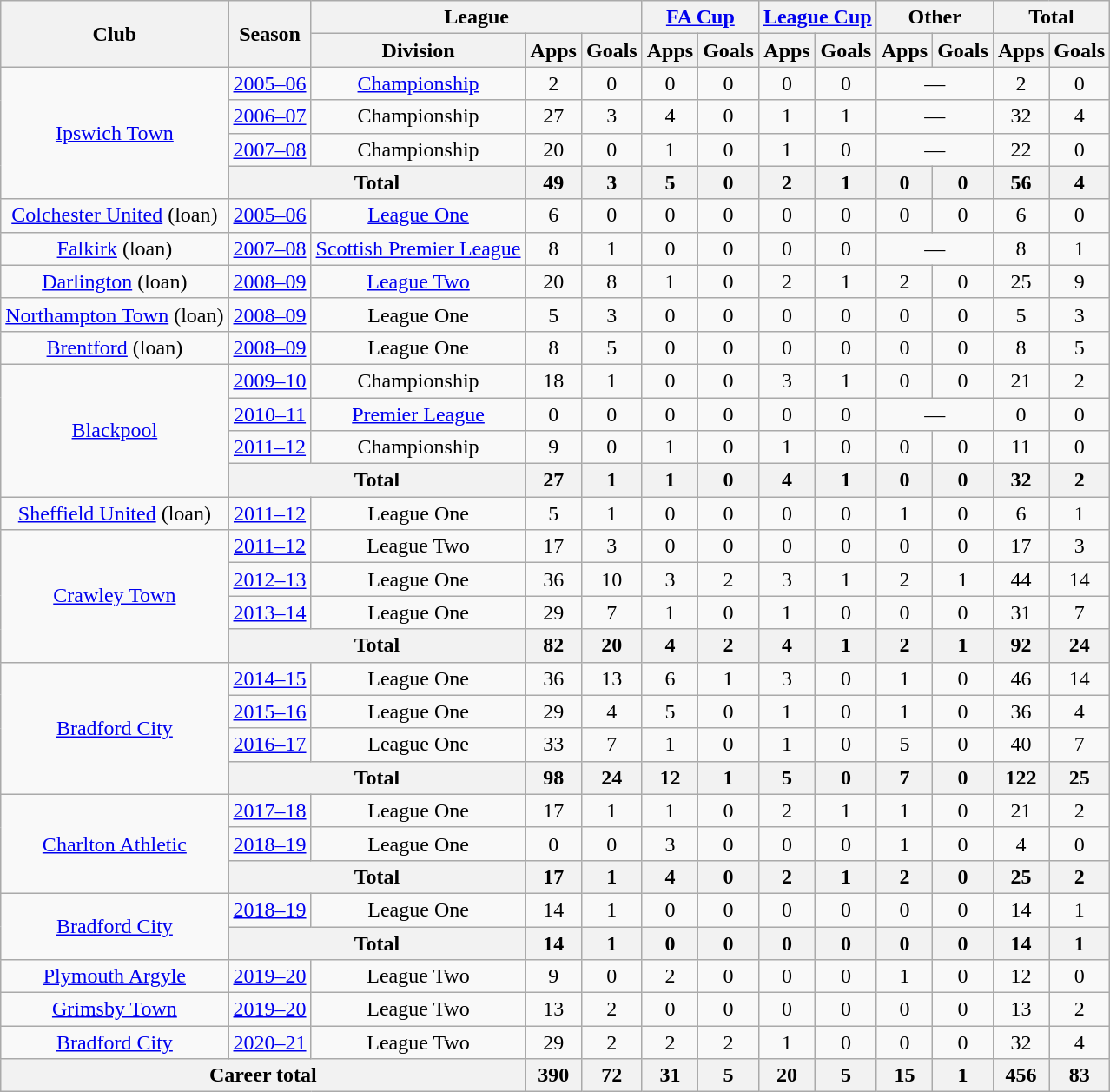<table class="wikitable" style="text-align:center">
<tr>
<th rowspan="2">Club</th>
<th rowspan="2">Season</th>
<th colspan="3">League</th>
<th colspan="2"><a href='#'>FA Cup</a></th>
<th colspan="2"><a href='#'>League Cup</a></th>
<th colspan="2">Other</th>
<th colspan="2">Total</th>
</tr>
<tr>
<th>Division</th>
<th>Apps</th>
<th>Goals</th>
<th>Apps</th>
<th>Goals</th>
<th>Apps</th>
<th>Goals</th>
<th>Apps</th>
<th>Goals</th>
<th>Apps</th>
<th>Goals</th>
</tr>
<tr>
<td rowspan="4"><a href='#'>Ipswich Town</a></td>
<td><a href='#'>2005–06</a></td>
<td><a href='#'>Championship</a></td>
<td>2</td>
<td>0</td>
<td>0</td>
<td>0</td>
<td>0</td>
<td>0</td>
<td colspan="2">—</td>
<td>2</td>
<td>0</td>
</tr>
<tr>
<td><a href='#'>2006–07</a></td>
<td>Championship</td>
<td>27</td>
<td>3</td>
<td>4</td>
<td>0</td>
<td>1</td>
<td>1</td>
<td colspan="2">—</td>
<td>32</td>
<td>4</td>
</tr>
<tr>
<td><a href='#'>2007–08</a></td>
<td>Championship</td>
<td>20</td>
<td>0</td>
<td>1</td>
<td>0</td>
<td>1</td>
<td>0</td>
<td colspan="2">—</td>
<td>22</td>
<td>0</td>
</tr>
<tr>
<th colspan="2">Total</th>
<th>49</th>
<th>3</th>
<th>5</th>
<th>0</th>
<th>2</th>
<th>1</th>
<th>0</th>
<th>0</th>
<th>56</th>
<th>4</th>
</tr>
<tr>
<td><a href='#'>Colchester United</a> (loan)</td>
<td><a href='#'>2005–06</a></td>
<td><a href='#'>League One</a></td>
<td>6</td>
<td>0</td>
<td>0</td>
<td>0</td>
<td>0</td>
<td>0</td>
<td>0</td>
<td>0</td>
<td>6</td>
<td>0</td>
</tr>
<tr>
<td><a href='#'>Falkirk</a> (loan)</td>
<td><a href='#'>2007–08</a></td>
<td><a href='#'>Scottish Premier League</a></td>
<td>8</td>
<td>1</td>
<td>0</td>
<td>0</td>
<td>0</td>
<td>0</td>
<td colspan="2">—</td>
<td>8</td>
<td>1</td>
</tr>
<tr>
<td><a href='#'>Darlington</a> (loan)</td>
<td><a href='#'>2008–09</a></td>
<td><a href='#'>League Two</a></td>
<td>20</td>
<td>8</td>
<td>1</td>
<td>0</td>
<td>2</td>
<td>1</td>
<td>2</td>
<td>0</td>
<td>25</td>
<td>9</td>
</tr>
<tr>
<td><a href='#'>Northampton Town</a> (loan)</td>
<td><a href='#'>2008–09</a></td>
<td>League One</td>
<td>5</td>
<td>3</td>
<td>0</td>
<td>0</td>
<td>0</td>
<td>0</td>
<td>0</td>
<td>0</td>
<td>5</td>
<td>3</td>
</tr>
<tr>
<td><a href='#'>Brentford</a> (loan)</td>
<td><a href='#'>2008–09</a></td>
<td>League One</td>
<td>8</td>
<td>5</td>
<td>0</td>
<td>0</td>
<td>0</td>
<td>0</td>
<td>0</td>
<td>0</td>
<td>8</td>
<td>5</td>
</tr>
<tr>
<td rowspan="4"><a href='#'>Blackpool</a></td>
<td><a href='#'>2009–10</a></td>
<td>Championship</td>
<td>18</td>
<td>1</td>
<td>0</td>
<td>0</td>
<td>3</td>
<td>1</td>
<td>0</td>
<td>0</td>
<td>21</td>
<td>2</td>
</tr>
<tr>
<td><a href='#'>2010–11</a></td>
<td><a href='#'>Premier League</a></td>
<td>0</td>
<td>0</td>
<td>0</td>
<td>0</td>
<td>0</td>
<td>0</td>
<td colspan="2">—</td>
<td>0</td>
<td>0</td>
</tr>
<tr>
<td><a href='#'>2011–12</a></td>
<td>Championship</td>
<td>9</td>
<td>0</td>
<td>1</td>
<td>0</td>
<td>1</td>
<td>0</td>
<td>0</td>
<td>0</td>
<td>11</td>
<td>0</td>
</tr>
<tr>
<th colspan="2">Total</th>
<th>27</th>
<th>1</th>
<th>1</th>
<th>0</th>
<th>4</th>
<th>1</th>
<th>0</th>
<th>0</th>
<th>32</th>
<th>2</th>
</tr>
<tr>
<td><a href='#'>Sheffield United</a> (loan)</td>
<td><a href='#'>2011–12</a></td>
<td>League One</td>
<td>5</td>
<td>1</td>
<td>0</td>
<td>0</td>
<td>0</td>
<td>0</td>
<td>1</td>
<td>0</td>
<td>6</td>
<td>1</td>
</tr>
<tr>
<td rowspan="4"><a href='#'>Crawley Town</a></td>
<td><a href='#'>2011–12</a></td>
<td>League Two</td>
<td>17</td>
<td>3</td>
<td>0</td>
<td>0</td>
<td>0</td>
<td>0</td>
<td>0</td>
<td>0</td>
<td>17</td>
<td>3</td>
</tr>
<tr>
<td><a href='#'>2012–13</a></td>
<td>League One</td>
<td>36</td>
<td>10</td>
<td>3</td>
<td>2</td>
<td>3</td>
<td>1</td>
<td>2</td>
<td>1</td>
<td>44</td>
<td>14</td>
</tr>
<tr>
<td><a href='#'>2013–14</a></td>
<td>League One</td>
<td>29</td>
<td>7</td>
<td>1</td>
<td>0</td>
<td>1</td>
<td>0</td>
<td>0</td>
<td>0</td>
<td>31</td>
<td>7</td>
</tr>
<tr>
<th colspan="2">Total</th>
<th>82</th>
<th>20</th>
<th>4</th>
<th>2</th>
<th>4</th>
<th>1</th>
<th>2</th>
<th>1</th>
<th>92</th>
<th>24</th>
</tr>
<tr>
<td rowspan="4"><a href='#'>Bradford City</a></td>
<td><a href='#'>2014–15</a></td>
<td>League One</td>
<td>36</td>
<td>13</td>
<td>6</td>
<td>1</td>
<td>3</td>
<td>0</td>
<td>1</td>
<td>0</td>
<td>46</td>
<td>14</td>
</tr>
<tr>
<td><a href='#'>2015–16</a></td>
<td>League One</td>
<td>29</td>
<td>4</td>
<td>5</td>
<td>0</td>
<td>1</td>
<td>0</td>
<td>1</td>
<td>0</td>
<td>36</td>
<td>4</td>
</tr>
<tr>
<td><a href='#'>2016–17</a></td>
<td>League One</td>
<td>33</td>
<td>7</td>
<td>1</td>
<td>0</td>
<td>1</td>
<td>0</td>
<td>5</td>
<td>0</td>
<td>40</td>
<td>7</td>
</tr>
<tr>
<th colspan="2">Total</th>
<th>98</th>
<th>24</th>
<th>12</th>
<th>1</th>
<th>5</th>
<th>0</th>
<th>7</th>
<th>0</th>
<th>122</th>
<th>25</th>
</tr>
<tr>
<td rowspan="3"><a href='#'>Charlton Athletic</a></td>
<td><a href='#'>2017–18</a></td>
<td>League One</td>
<td>17</td>
<td>1</td>
<td>1</td>
<td>0</td>
<td>2</td>
<td>1</td>
<td>1</td>
<td>0</td>
<td>21</td>
<td>2</td>
</tr>
<tr>
<td><a href='#'>2018–19</a></td>
<td>League One</td>
<td>0</td>
<td>0</td>
<td>3</td>
<td>0</td>
<td>0</td>
<td>0</td>
<td>1</td>
<td>0</td>
<td>4</td>
<td>0</td>
</tr>
<tr>
<th colspan="2">Total</th>
<th>17</th>
<th>1</th>
<th>4</th>
<th>0</th>
<th>2</th>
<th>1</th>
<th>2</th>
<th>0</th>
<th>25</th>
<th>2</th>
</tr>
<tr>
<td rowspan="2"><a href='#'>Bradford City</a></td>
<td><a href='#'>2018–19</a></td>
<td>League One</td>
<td>14</td>
<td>1</td>
<td>0</td>
<td>0</td>
<td>0</td>
<td>0</td>
<td>0</td>
<td>0</td>
<td>14</td>
<td>1</td>
</tr>
<tr>
<th colspan="2">Total</th>
<th>14</th>
<th>1</th>
<th>0</th>
<th>0</th>
<th>0</th>
<th>0</th>
<th>0</th>
<th>0</th>
<th>14</th>
<th>1</th>
</tr>
<tr>
<td><a href='#'>Plymouth Argyle</a></td>
<td><a href='#'>2019–20</a></td>
<td>League Two</td>
<td>9</td>
<td>0</td>
<td>2</td>
<td>0</td>
<td>0</td>
<td>0</td>
<td>1</td>
<td>0</td>
<td>12</td>
<td>0</td>
</tr>
<tr>
<td><a href='#'>Grimsby Town</a></td>
<td><a href='#'>2019–20</a></td>
<td>League Two</td>
<td>13</td>
<td>2</td>
<td>0</td>
<td>0</td>
<td>0</td>
<td>0</td>
<td>0</td>
<td>0</td>
<td>13</td>
<td>2</td>
</tr>
<tr>
<td><a href='#'>Bradford City</a></td>
<td><a href='#'>2020–21</a></td>
<td>League Two</td>
<td>29</td>
<td>2</td>
<td>2</td>
<td>2</td>
<td>1</td>
<td>0</td>
<td>0</td>
<td>0</td>
<td>32</td>
<td>4</td>
</tr>
<tr>
<th colspan="3">Career total</th>
<th>390</th>
<th>72</th>
<th>31</th>
<th>5</th>
<th>20</th>
<th>5</th>
<th>15</th>
<th>1</th>
<th>456</th>
<th>83</th>
</tr>
</table>
